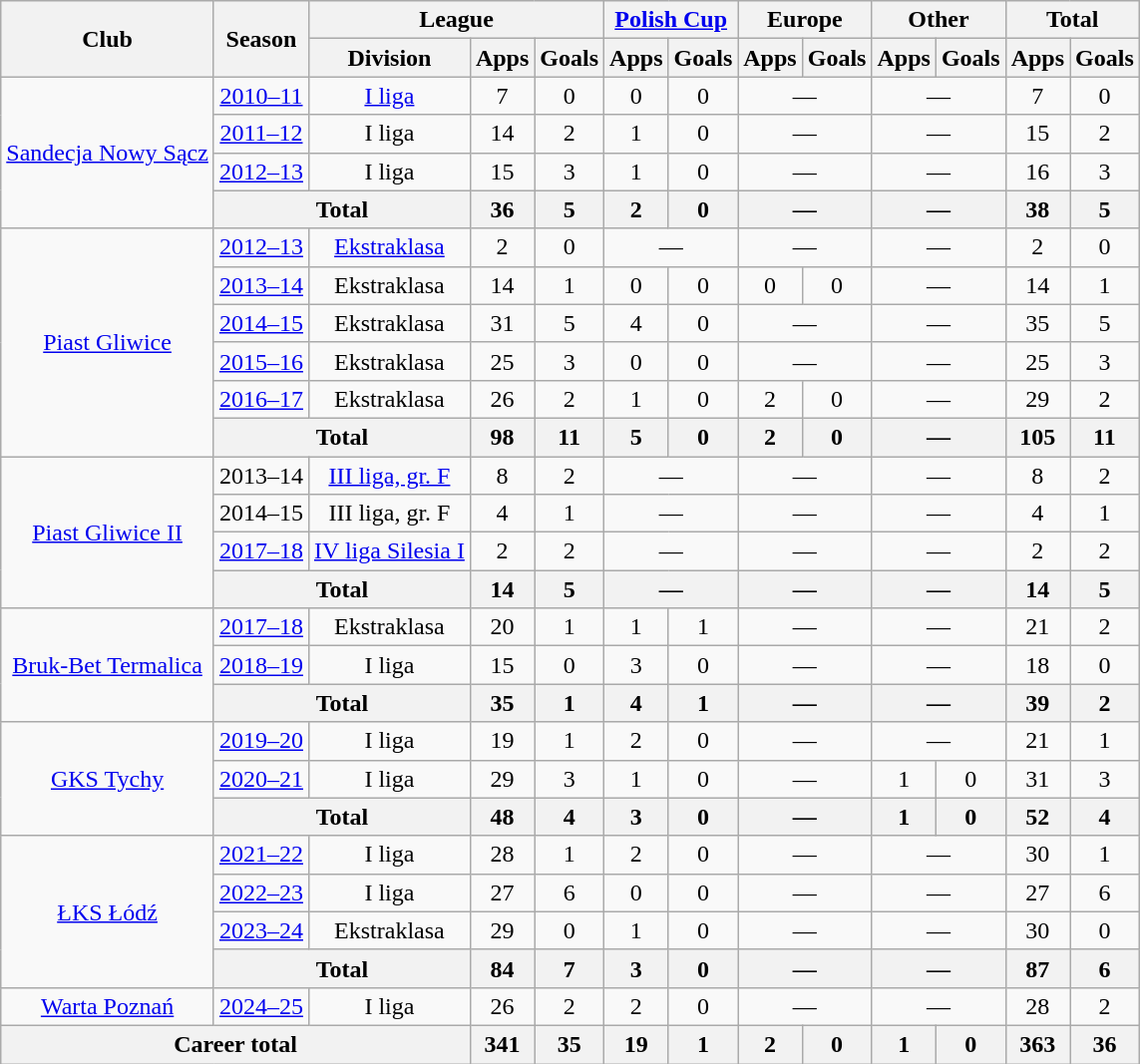<table class="wikitable" style="text-align: center;">
<tr>
<th rowspan="2">Club</th>
<th rowspan="2">Season</th>
<th colspan="3">League</th>
<th colspan="2"><a href='#'>Polish Cup</a></th>
<th colspan="2">Europe</th>
<th colspan="2">Other</th>
<th colspan="2">Total</th>
</tr>
<tr>
<th>Division</th>
<th>Apps</th>
<th>Goals</th>
<th>Apps</th>
<th>Goals</th>
<th>Apps</th>
<th>Goals</th>
<th>Apps</th>
<th>Goals</th>
<th>Apps</th>
<th>Goals</th>
</tr>
<tr>
<td rowspan="4"><a href='#'>Sandecja Nowy Sącz</a></td>
<td><a href='#'>2010–11</a></td>
<td><a href='#'>I liga</a></td>
<td>7</td>
<td>0</td>
<td>0</td>
<td>0</td>
<td colspan="2">—</td>
<td colspan="2">—</td>
<td>7</td>
<td>0</td>
</tr>
<tr>
<td><a href='#'>2011–12</a></td>
<td>I liga</td>
<td>14</td>
<td>2</td>
<td>1</td>
<td>0</td>
<td colspan="2">—</td>
<td colspan="2">—</td>
<td>15</td>
<td>2</td>
</tr>
<tr>
<td><a href='#'>2012–13</a></td>
<td>I liga</td>
<td>15</td>
<td>3</td>
<td>1</td>
<td>0</td>
<td colspan="2">—</td>
<td colspan="2">—</td>
<td>16</td>
<td>3</td>
</tr>
<tr>
<th colspan="2">Total</th>
<th>36</th>
<th>5</th>
<th>2</th>
<th>0</th>
<th colspan="2">—</th>
<th colspan="2">—</th>
<th>38</th>
<th>5</th>
</tr>
<tr>
<td rowspan="6"><a href='#'>Piast Gliwice</a></td>
<td><a href='#'>2012–13</a></td>
<td><a href='#'>Ekstraklasa</a></td>
<td>2</td>
<td>0</td>
<td colspan="2">—</td>
<td colspan="2">—</td>
<td colspan="2">—</td>
<td>2</td>
<td>0</td>
</tr>
<tr>
<td><a href='#'>2013–14</a></td>
<td>Ekstraklasa</td>
<td>14</td>
<td>1</td>
<td>0</td>
<td>0</td>
<td>0</td>
<td>0</td>
<td colspan="2">—</td>
<td>14</td>
<td>1</td>
</tr>
<tr>
<td><a href='#'>2014–15</a></td>
<td>Ekstraklasa</td>
<td>31</td>
<td>5</td>
<td>4</td>
<td>0</td>
<td colspan="2">—</td>
<td colspan="2">—</td>
<td>35</td>
<td>5</td>
</tr>
<tr>
<td><a href='#'>2015–16</a></td>
<td>Ekstraklasa</td>
<td>25</td>
<td>3</td>
<td>0</td>
<td>0</td>
<td colspan="2">—</td>
<td colspan="2">—</td>
<td>25</td>
<td>3</td>
</tr>
<tr>
<td><a href='#'>2016–17</a></td>
<td>Ekstraklasa</td>
<td>26</td>
<td>2</td>
<td>1</td>
<td>0</td>
<td>2</td>
<td>0</td>
<td colspan="2">—</td>
<td>29</td>
<td>2</td>
</tr>
<tr>
<th colspan="2">Total</th>
<th>98</th>
<th>11</th>
<th>5</th>
<th>0</th>
<th>2</th>
<th>0</th>
<th colspan="2">—</th>
<th>105</th>
<th>11</th>
</tr>
<tr>
<td rowspan="4"><a href='#'>Piast Gliwice II</a></td>
<td>2013–14</td>
<td><a href='#'>III liga, gr. F</a></td>
<td>8</td>
<td>2</td>
<td colspan="2">—</td>
<td colspan="2">—</td>
<td colspan="2">—</td>
<td>8</td>
<td>2</td>
</tr>
<tr>
<td>2014–15</td>
<td>III liga, gr. F</td>
<td>4</td>
<td>1</td>
<td colspan="2">—</td>
<td colspan="2">—</td>
<td colspan="2">—</td>
<td>4</td>
<td>1</td>
</tr>
<tr>
<td><a href='#'>2017–18</a></td>
<td><a href='#'>IV liga Silesia I</a></td>
<td>2</td>
<td>2</td>
<td colspan="2">—</td>
<td colspan="2">—</td>
<td colspan="2">—</td>
<td>2</td>
<td>2</td>
</tr>
<tr>
<th colspan="2">Total</th>
<th>14</th>
<th>5</th>
<th colspan="2">—</th>
<th colspan="2">—</th>
<th colspan="2">—</th>
<th>14</th>
<th>5</th>
</tr>
<tr>
<td rowspan="3"><a href='#'>Bruk-Bet Termalica</a></td>
<td><a href='#'>2017–18</a></td>
<td>Ekstraklasa</td>
<td>20</td>
<td>1</td>
<td>1</td>
<td>1</td>
<td colspan="2">—</td>
<td colspan="2">—</td>
<td>21</td>
<td>2</td>
</tr>
<tr>
<td><a href='#'>2018–19</a></td>
<td>I liga</td>
<td>15</td>
<td>0</td>
<td>3</td>
<td>0</td>
<td colspan="2">—</td>
<td colspan="2">—</td>
<td>18</td>
<td>0</td>
</tr>
<tr>
<th colspan="2">Total</th>
<th>35</th>
<th>1</th>
<th>4</th>
<th>1</th>
<th colspan="2">—</th>
<th colspan="2">—</th>
<th>39</th>
<th>2</th>
</tr>
<tr>
<td rowspan="3"><a href='#'>GKS Tychy</a></td>
<td><a href='#'>2019–20</a></td>
<td>I liga</td>
<td>19</td>
<td>1</td>
<td>2</td>
<td>0</td>
<td colspan="2">—</td>
<td colspan="2">—</td>
<td>21</td>
<td>1</td>
</tr>
<tr>
<td><a href='#'>2020–21</a></td>
<td>I liga</td>
<td>29</td>
<td>3</td>
<td>1</td>
<td>0</td>
<td colspan="2">—</td>
<td>1</td>
<td>0</td>
<td>31</td>
<td>3</td>
</tr>
<tr>
<th colspan="2">Total</th>
<th>48</th>
<th>4</th>
<th>3</th>
<th>0</th>
<th colspan="2">—</th>
<th>1</th>
<th>0</th>
<th>52</th>
<th>4</th>
</tr>
<tr>
<td rowspan="4"><a href='#'>ŁKS Łódź</a></td>
<td><a href='#'>2021–22</a></td>
<td>I liga</td>
<td>28</td>
<td>1</td>
<td>2</td>
<td>0</td>
<td colspan="2">—</td>
<td colspan="2">—</td>
<td>30</td>
<td>1</td>
</tr>
<tr>
<td><a href='#'>2022–23</a></td>
<td>I liga</td>
<td>27</td>
<td>6</td>
<td>0</td>
<td>0</td>
<td colspan="2">—</td>
<td colspan="2">—</td>
<td>27</td>
<td>6</td>
</tr>
<tr>
<td><a href='#'>2023–24</a></td>
<td>Ekstraklasa</td>
<td>29</td>
<td>0</td>
<td>1</td>
<td>0</td>
<td colspan="2">—</td>
<td colspan="2">—</td>
<td>30</td>
<td>0</td>
</tr>
<tr>
<th colspan="2">Total</th>
<th>84</th>
<th>7</th>
<th>3</th>
<th>0</th>
<th colspan="2">—</th>
<th colspan="2">—</th>
<th>87</th>
<th>6</th>
</tr>
<tr>
<td><a href='#'>Warta Poznań</a></td>
<td><a href='#'>2024–25</a></td>
<td>I liga</td>
<td>26</td>
<td>2</td>
<td>2</td>
<td>0</td>
<td colspan="2">—</td>
<td colspan="2">—</td>
<td>28</td>
<td>2</td>
</tr>
<tr>
<th colspan="3">Career total</th>
<th>341</th>
<th>35</th>
<th>19</th>
<th>1</th>
<th>2</th>
<th>0</th>
<th>1</th>
<th>0</th>
<th>363</th>
<th>36</th>
</tr>
</table>
